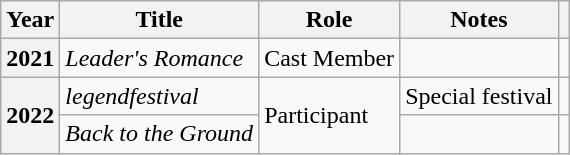<table class="wikitable plainrowheaders">
<tr>
<th scope="col">Year</th>
<th scope="col">Title</th>
<th scope="col">Role</th>
<th scope="col">Notes</th>
<th scope="col" class="unsortable"></th>
</tr>
<tr>
<th scope="row">2021</th>
<td><em>Leader's Romance</em></td>
<td>Cast Member</td>
<td></td>
<td></td>
</tr>
<tr>
<th scope="row" rowspan=2>2022</th>
<td><em>legendfestival</em></td>
<td rowspan=2>Participant</td>
<td>Special festival</td>
<td></td>
</tr>
<tr>
<td><em>Back to the Ground</em></td>
<td></td>
<td></td>
</tr>
</table>
